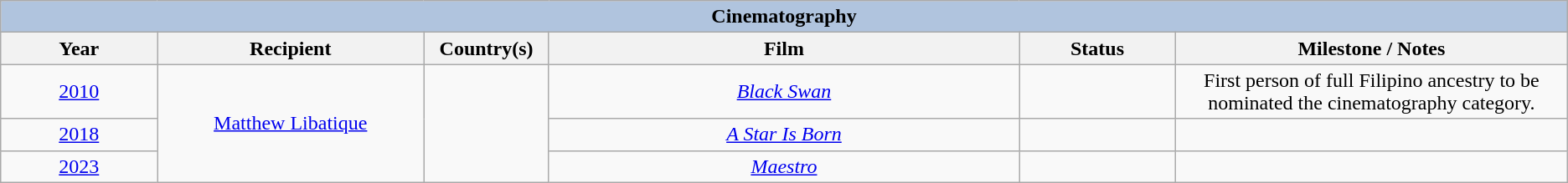<table class="wikitable" style="text-align: center">
<tr>
<th colspan="6" style="background:#B0C4DE;">Cinematography</th>
</tr>
<tr style="background:#ebf5ff;">
<th width="10%">Year</th>
<th width="17%">Recipient</th>
<th width="8%">Country(s)</th>
<th width="30%">Film</th>
<th width="10%">Status</th>
<th width="25%">Milestone / Notes</th>
</tr>
<tr>
<td><a href='#'>2010</a><br></td>
<td rowspan="3"><a href='#'>Matthew Libatique</a></td>
<td rowspan="3"></td>
<td><em><a href='#'>Black Swan</a></em></td>
<td></td>
<td>First person of full Filipino ancestry to be nominated the cinematography category.</td>
</tr>
<tr>
<td><a href='#'>2018</a><br></td>
<td><em><a href='#'>A Star Is Born</a></em></td>
<td></td>
<td></td>
</tr>
<tr>
<td><a href='#'>2023</a><br></td>
<td><em><a href='#'>Maestro</a></em></td>
<td></td>
<td></td>
</tr>
</table>
